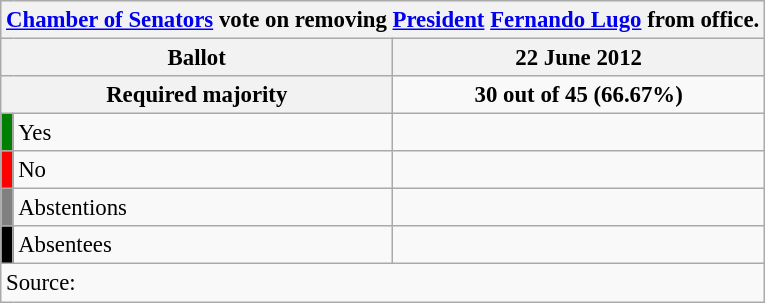<table class="wikitable" style="text-align:center; font-size:95%;">
<tr style="background:#e9e9e9;">
<th colspan="3"><a href='#'>Chamber of Senators</a> vote on removing <a href='#'>President</a> <a href='#'>Fernando Lugo</a> from office.</th>
</tr>
<tr>
<th colspan="2" style="width:150px;">Ballot</th>
<th>22 June 2012</th>
</tr>
<tr>
<th colspan="2">Required majority</th>
<td><strong>30 out of 45 (66.67%)</strong></td>
</tr>
<tr>
<th style="width:1px; background:green;"></th>
<td style="text-align:left;">Yes</td>
<td></td>
</tr>
<tr>
<th style="background:red;"></th>
<td style="text-align:left;">No</td>
<td></td>
</tr>
<tr>
<th style="background:gray;"></th>
<td style="text-align:left;">Abstentions</td>
<td></td>
</tr>
<tr>
<th style="background:black;"></th>
<td style="text-align:left;">Absentees</td>
<td></td>
</tr>
<tr>
<td style="text-align:left;" colspan="3">Source:</td>
</tr>
</table>
